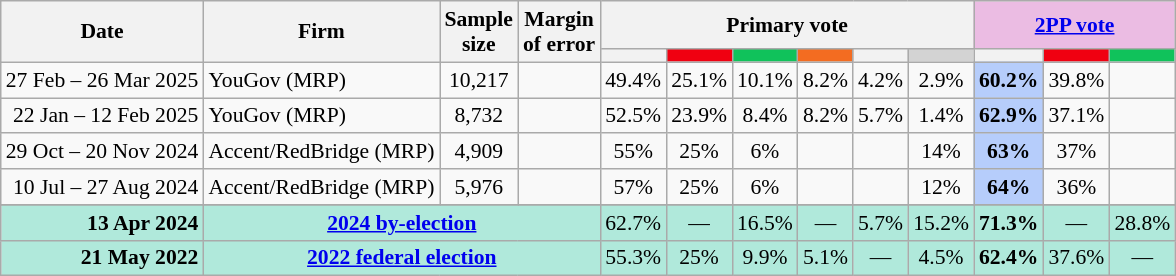<table class="nowrap wikitable tpl-blanktable" style=text-align:center;font-size:90%>
<tr>
<th rowspan=2>Date</th>
<th rowspan=2>Firm</th>
<th rowspan=2>Sample<br>size</th>
<th rowspan=2>Margin<br>of error</th>
<th colspan=6>Primary vote</th>
<th colspan=3 class=unsortable style=background:#ebbce3><a href='#'>2PP vote</a></th>
</tr>
<tr>
<th class="unsortable" style=background:></th>
<th class="unsortable" style="background:#F00011"></th>
<th class=unsortable style=background:#10C25B></th>
<th class=unsortable style=background:#f36c21></th>
<th class=unsortable style=background:></th>
<th class=unsortable style=background:lightgray></th>
<th class="unsortable" style=background:></th>
<th class="unsortable" style="background:#F00011"></th>
<th class=unsortable style=background:#10C25B></th>
</tr>
<tr>
<td align=right>27 Feb – 26 Mar 2025</td>
<td align=left>YouGov (MRP)</td>
<td>10,217</td>
<td></td>
<td>49.4%</td>
<td>25.1%</td>
<td>10.1%</td>
<td>8.2%</td>
<td>4.2%</td>
<td>2.9%</td>
<th style="background:#B6CDFB">60.2%</th>
<td>39.8%</td>
<td></td>
</tr>
<tr>
<td align=right>22 Jan – 12 Feb 2025</td>
<td align=left>YouGov (MRP)</td>
<td>8,732</td>
<td></td>
<td>52.5%</td>
<td>23.9%</td>
<td>8.4%</td>
<td>8.2%</td>
<td>5.7%</td>
<td>1.4%</td>
<th style="background:#B6CDFB">62.9%</th>
<td>37.1%</td>
<td></td>
</tr>
<tr>
<td align=right>29 Oct – 20 Nov 2024</td>
<td align=left>Accent/RedBridge (MRP)</td>
<td>4,909</td>
<td></td>
<td>55%</td>
<td>25%</td>
<td>6%</td>
<td></td>
<td></td>
<td>14%</td>
<th style="background:#B6CDFB"><strong>63%</strong></th>
<td>37%</td>
<td></td>
</tr>
<tr>
<td align=right>10 Jul – 27 Aug 2024</td>
<td align=left>Accent/RedBridge (MRP)</td>
<td>5,976</td>
<td></td>
<td>57%</td>
<td>25%</td>
<td>6%</td>
<td></td>
<td></td>
<td>12%</td>
<th style="background:#B6CDFB"><strong>64%</strong></th>
<td>36%</td>
<td></td>
</tr>
<tr>
</tr>
<tr style=background:#b0e9db>
<td style=text-align:right data-sort-value=21-May-2022><strong>13 Apr 2024</strong></td>
<td colspan=3 style=text-align:center><strong><a href='#'>2024 by-election</a></strong></td>
<td>62.7%</td>
<td>—</td>
<td>16.5%</td>
<td>—</td>
<td>5.7%</td>
<td>15.2%</td>
<td><strong>71.3%</strong></td>
<td>—</td>
<td>28.8%</td>
</tr>
<tr style="background:#b0e9db">
<td style="text-align:right" data-sort-value="21-May-2022"><strong>21 May 2022</strong></td>
<td colspan="3" style="text-align:center"><strong><a href='#'>2022 federal election</a></strong></td>
<td>55.3%</td>
<td>25%</td>
<td>9.9%</td>
<td>5.1%</td>
<td>—</td>
<td>4.5%</td>
<td><strong>62.4%</strong></td>
<td>37.6%</td>
<td>—</td>
</tr>
</table>
